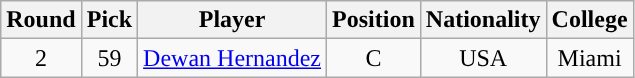<table class="wikitable sortable sortable">
<tr>
<th>Round</th>
<th>Pick</th>
<th>Player</th>
<th>Position</th>
<th>Nationality</th>
<th>College</th>
</tr>
<tr style="text-align: center">
<td>2</td>
<td>59</td>
<td><a href='#'>Dewan Hernandez</a></td>
<td>C</td>
<td>USA</td>
<td>Miami</td>
</tr>
</table>
